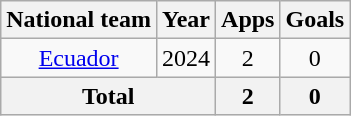<table class="wikitable" style="text-align: center;">
<tr>
<th>National team</th>
<th>Year</th>
<th>Apps</th>
<th>Goals</th>
</tr>
<tr>
<td rowspan="1"><a href='#'>Ecuador</a></td>
<td>2024</td>
<td>2</td>
<td>0</td>
</tr>
<tr>
<th colspan="2">Total</th>
<th>2</th>
<th>0</th>
</tr>
</table>
